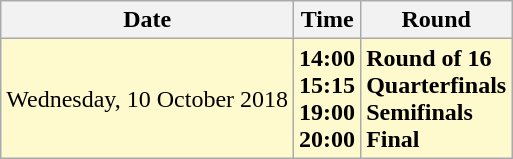<table class="wikitable">
<tr>
<th>Date</th>
<th>Time</th>
<th>Round</th>
</tr>
<tr>
<td style=background:lemonchiffon>Wednesday, 10 October 2018</td>
<td style=background:lemonchiffon align=right><strong>14:00<br>15:15<br>19:00<br>20:00</strong></td>
<td style=background:lemonchiffon><strong>Round of 16<br>Quarterfinals<br>Semifinals<br>Final</strong></td>
</tr>
</table>
